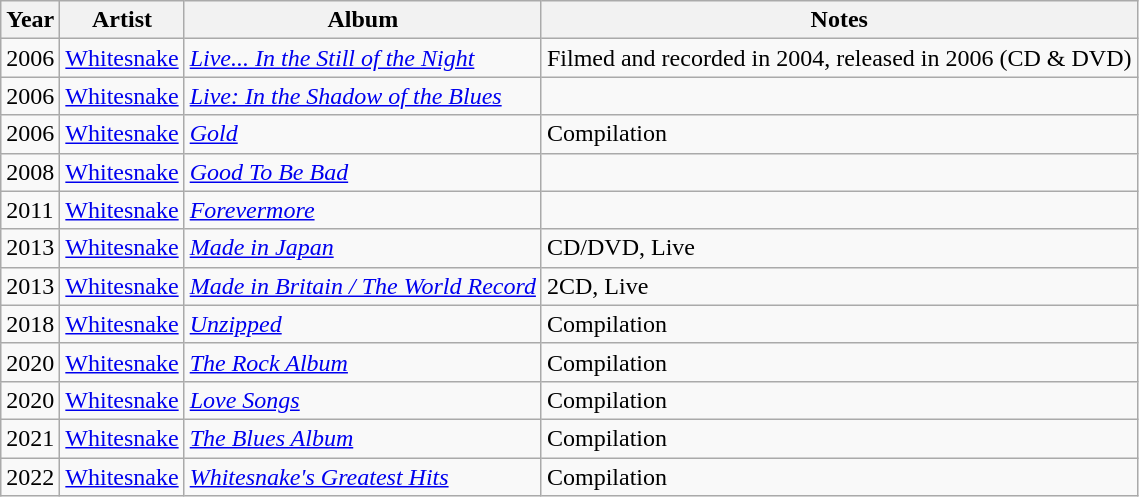<table class="wikitable sortable">
<tr style="background:#fff;">
<th>Year</th>
<th>Artist</th>
<th>Album</th>
<th>Notes</th>
</tr>
<tr>
<td>2006</td>
<td><a href='#'>Whitesnake</a></td>
<td><em><a href='#'>Live... In the Still of the Night</a></em></td>
<td>Filmed and recorded in 2004, released in 2006 (CD & DVD)</td>
</tr>
<tr>
<td>2006</td>
<td><a href='#'>Whitesnake</a></td>
<td><em><a href='#'>Live: In the Shadow of the Blues</a></em></td>
<td></td>
</tr>
<tr>
<td>2006</td>
<td><a href='#'>Whitesnake</a></td>
<td><em><a href='#'>Gold</a></em></td>
<td>Compilation</td>
</tr>
<tr>
<td>2008</td>
<td><a href='#'>Whitesnake</a></td>
<td><em><a href='#'>Good To Be Bad</a></em></td>
<td></td>
</tr>
<tr>
<td>2011</td>
<td><a href='#'>Whitesnake</a></td>
<td><em><a href='#'>Forevermore</a></em></td>
<td></td>
</tr>
<tr>
<td>2013</td>
<td><a href='#'>Whitesnake</a></td>
<td><em><a href='#'>Made in Japan</a></em></td>
<td>CD/DVD, Live</td>
</tr>
<tr>
<td>2013</td>
<td><a href='#'>Whitesnake</a></td>
<td><em><a href='#'>Made in Britain / The World Record</a></em></td>
<td>2CD, Live</td>
</tr>
<tr>
<td>2018</td>
<td><a href='#'>Whitesnake</a></td>
<td><em><a href='#'>Unzipped</a></em></td>
<td>Compilation</td>
</tr>
<tr>
<td>2020</td>
<td><a href='#'>Whitesnake</a></td>
<td><em><a href='#'>The Rock Album</a></em></td>
<td>Compilation</td>
</tr>
<tr>
<td>2020</td>
<td><a href='#'>Whitesnake</a></td>
<td><em><a href='#'>Love Songs</a></em></td>
<td>Compilation</td>
</tr>
<tr>
<td>2021</td>
<td><a href='#'>Whitesnake</a></td>
<td><em><a href='#'>The Blues Album</a></em></td>
<td>Compilation</td>
</tr>
<tr>
<td>2022</td>
<td><a href='#'>Whitesnake</a></td>
<td><em><a href='#'>Whitesnake's Greatest Hits</a></em></td>
<td>Compilation</td>
</tr>
</table>
